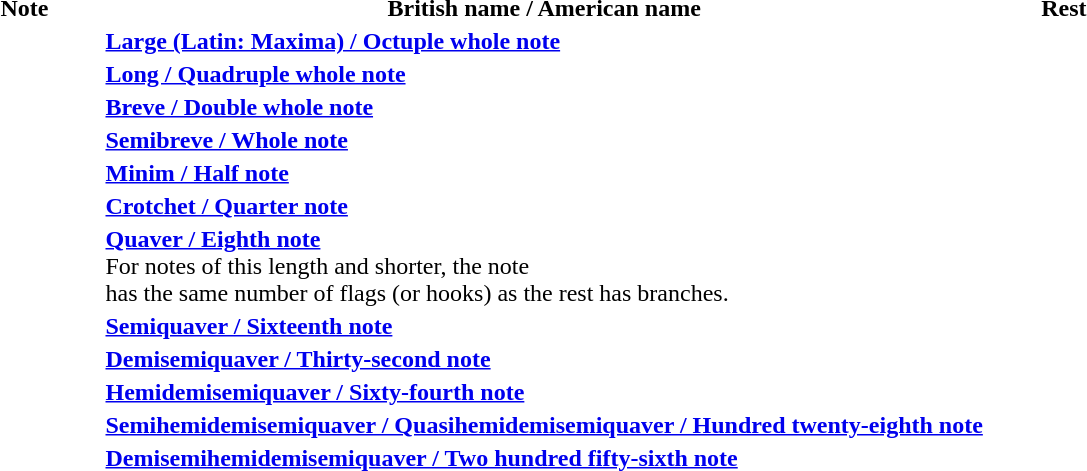<table class="center skin-invert-image">
<tr>
<th style="width:100px;">Note</th>
<th>British name / American name</th>
<th style="width:100px;">Rest</th>
</tr>
<tr>
<td></td>
<td><strong><a href='#'>Large (Latin: Maxima) / Octuple whole note</a></strong></td>
<td></td>
</tr>
<tr>
<td></td>
<td><strong><a href='#'>Long / Quadruple whole note</a></strong></td>
<td></td>
</tr>
<tr>
<td></td>
<td><strong><a href='#'>Breve / Double whole note</a></strong></td>
<td></td>
</tr>
<tr>
<td></td>
<td><strong><a href='#'>Semibreve / Whole note</a></strong></td>
<td></td>
</tr>
<tr>
<td></td>
<td><strong><a href='#'>Minim / Half note</a></strong></td>
<td></td>
</tr>
<tr>
<td></td>
<td><strong><a href='#'>Crotchet / Quarter note</a></strong></td>
<td><br></td>
</tr>
<tr>
<td></td>
<td><strong><a href='#'>Quaver / Eighth note</a></strong><br>For notes of this length and shorter, the note<br>has the same number of flags (or hooks) as the rest has branches.</td>
<td></td>
</tr>
<tr>
<td></td>
<td><strong><a href='#'>Semiquaver / Sixteenth note</a></strong></td>
<td></td>
</tr>
<tr>
<td></td>
<td><strong><a href='#'>Demisemiquaver / Thirty-second note</a></strong></td>
<td></td>
</tr>
<tr>
<td></td>
<td><strong><a href='#'>Hemidemisemiquaver / Sixty-fourth note</a></strong></td>
<td></td>
</tr>
<tr>
<td></td>
<td><strong><a href='#'>Semihemidemisemiquaver / Quasihemidemisemiquaver / Hundred twenty-eighth note</a></strong></td>
<td></td>
</tr>
<tr>
<td></td>
<td><strong><a href='#'>Demisemihemidemisemiquaver / Two hundred fifty-sixth note</a></strong></td>
<td></td>
</tr>
</table>
